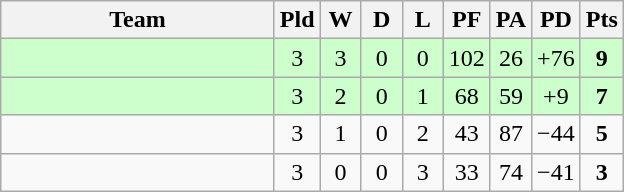<table class="wikitable" style="text-align:center;">
<tr>
<th width=175>Team</th>
<th width=20 abbr="Played">Pld</th>
<th width=20 abbr="Won">W</th>
<th width=20 abbr="Drawn">D</th>
<th width=20 abbr="Lost">L</th>
<th width=20 abbr="Points for">PF</th>
<th width=20 abbr="Points against">PA</th>
<th width=25 abbr="Points difference">PD</th>
<th width=20 abbr="Points">Pts</th>
</tr>
<tr bgcolor=ccffcc>
<td align=left></td>
<td>3</td>
<td>3</td>
<td>0</td>
<td>0</td>
<td>102</td>
<td>26</td>
<td>+76</td>
<td><strong>9</strong></td>
</tr>
<tr bgcolor=ccffcc>
<td align=left></td>
<td>3</td>
<td>2</td>
<td>0</td>
<td>1</td>
<td>68</td>
<td>59</td>
<td>+9</td>
<td><strong>7</strong></td>
</tr>
<tr>
<td align=left></td>
<td>3</td>
<td>1</td>
<td>0</td>
<td>2</td>
<td>43</td>
<td>87</td>
<td>−44</td>
<td><strong>5</strong></td>
</tr>
<tr>
<td align=left></td>
<td>3</td>
<td>0</td>
<td>0</td>
<td>3</td>
<td>33</td>
<td>74</td>
<td>−41</td>
<td><strong>3</strong></td>
</tr>
</table>
